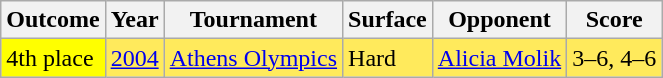<table class="sortable wikitable">
<tr>
<th>Outcome</th>
<th>Year</th>
<th>Tournament</th>
<th>Surface</th>
<th>Opponent</th>
<th>Score</th>
</tr>
<tr bgcolor=FFEA5C>
<td bgcolor=yellow>4th place</td>
<td><a href='#'>2004</a></td>
<td><a href='#'>Athens Olympics</a></td>
<td>Hard</td>
<td> <a href='#'>Alicia Molik</a></td>
<td>3–6, 4–6</td>
</tr>
</table>
